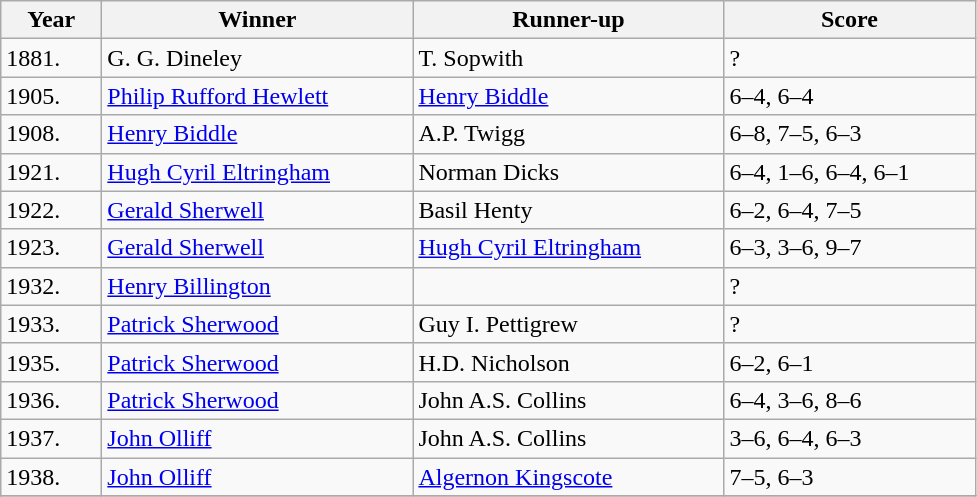<table class="wikitable">
<tr>
<th style="width:60px;">Year</th>
<th style="width:200px;">Winner</th>
<th style="width:200px;">Runner-up</th>
<th style="width:160px;">Score</th>
</tr>
<tr>
<td>1881.</td>
<td> G. G. Dineley</td>
<td> T. Sopwith</td>
<td>?</td>
</tr>
<tr>
<td>1905.</td>
<td> <a href='#'>Philip Rufford Hewlett</a></td>
<td> <a href='#'>Henry Biddle</a></td>
<td>6–4, 6–4</td>
</tr>
<tr>
<td>1908.</td>
<td> <a href='#'>Henry Biddle</a></td>
<td> A.P. Twigg</td>
<td>6–8, 7–5, 6–3</td>
</tr>
<tr>
<td>1921.</td>
<td> <a href='#'>Hugh Cyril Eltringham</a></td>
<td> Norman Dicks</td>
<td>6–4, 1–6, 6–4, 6–1</td>
</tr>
<tr>
<td>1922.</td>
<td> <a href='#'>Gerald Sherwell</a></td>
<td> Basil Henty</td>
<td>6–2, 6–4, 7–5</td>
</tr>
<tr>
<td>1923.</td>
<td> <a href='#'>Gerald Sherwell</a></td>
<td> <a href='#'>Hugh Cyril Eltringham</a></td>
<td>6–3, 3–6, 9–7</td>
</tr>
<tr>
<td>1932.</td>
<td> <a href='#'>Henry Billington</a></td>
<td></td>
<td>?</td>
</tr>
<tr>
<td>1933.</td>
<td> <a href='#'>Patrick Sherwood</a></td>
<td> Guy I. Pettigrew</td>
<td>?</td>
</tr>
<tr>
<td>1935.</td>
<td> <a href='#'>Patrick Sherwood</a></td>
<td> H.D. Nicholson</td>
<td>6–2, 6–1</td>
</tr>
<tr>
<td>1936.</td>
<td> <a href='#'>Patrick Sherwood</a></td>
<td> John A.S. Collins</td>
<td>6–4, 3–6, 8–6</td>
</tr>
<tr>
<td>1937.</td>
<td> <a href='#'>John Olliff</a></td>
<td> John A.S. Collins</td>
<td>3–6, 6–4, 6–3</td>
</tr>
<tr>
<td>1938.</td>
<td> <a href='#'>John Olliff</a></td>
<td> <a href='#'>Algernon Kingscote</a></td>
<td>7–5, 6–3</td>
</tr>
<tr>
</tr>
</table>
